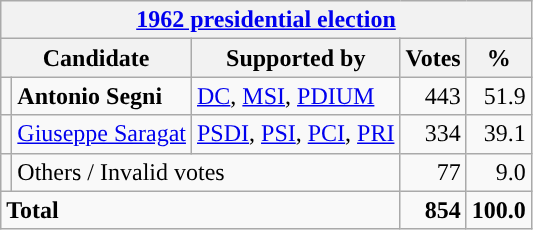<table class=wikitable style=text-align:right>
<tr>
<th colspan=5><a href='#'>1962 presidential election</a> </th>
</tr>
<tr>
<th colspan=2>Candidate</th>
<th>Supported by</th>
<th>Votes</th>
<th>%</th>
</tr>
<tr>
<td></td>
<td align=left><strong>Antonio Segni</strong></td>
<td align=left><a href='#'>DC</a>, <a href='#'>MSI</a>, <a href='#'>PDIUM</a></td>
<td>443</td>
<td>51.9</td>
</tr>
<tr>
<td></td>
<td align=left><a href='#'>Giuseppe Saragat</a></td>
<td align=left><a href='#'>PSDI</a>, <a href='#'>PSI</a>, <a href='#'>PCI</a>, <a href='#'>PRI</a></td>
<td>334</td>
<td>39.1</td>
</tr>
<tr>
<td></td>
<td align=left colspan=2>Others / Invalid votes</td>
<td>77</td>
<td>9.0</td>
</tr>
<tr>
<td align=left colspan=3><strong>Total</strong></td>
<td><strong>854</strong></td>
<td><strong>100.0</strong></td>
</tr>
</table>
